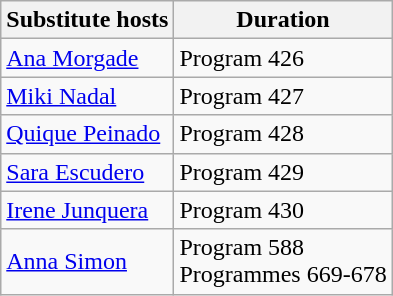<table class="wikitable">
<tr>
<th>Substitute hosts</th>
<th>Duration</th>
</tr>
<tr>
<td><a href='#'>Ana Morgade</a></td>
<td>Program 426</td>
</tr>
<tr>
<td><a href='#'>Miki Nadal</a></td>
<td>Program 427</td>
</tr>
<tr>
<td><a href='#'>Quique Peinado</a></td>
<td>Program 428</td>
</tr>
<tr>
<td><a href='#'>Sara Escudero</a></td>
<td>Program 429</td>
</tr>
<tr>
<td><a href='#'>Irene Junquera</a></td>
<td>Program 430</td>
</tr>
<tr>
<td><a href='#'>Anna Simon</a></td>
<td>Program 588<br>Programmes 669-678</td>
</tr>
</table>
